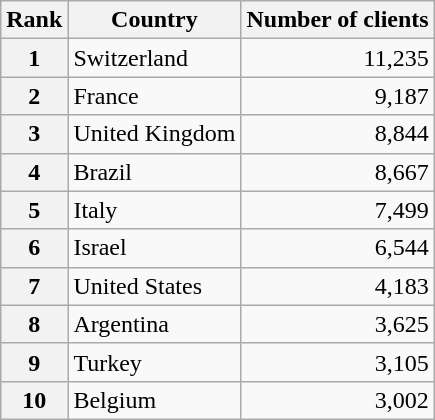<table class="wikitable">
<tr>
<th scope="col">Rank</th>
<th scope="col">Country</th>
<th scope="col">Number of clients</th>
</tr>
<tr>
<th scope="row">1</th>
<td>Switzerland</td>
<td style="text-align:right">11,235</td>
</tr>
<tr>
<th scope="row">2</th>
<td>France</td>
<td style="text-align:right">9,187</td>
</tr>
<tr>
<th scope="row">3</th>
<td>United Kingdom</td>
<td style="text-align:right">8,844</td>
</tr>
<tr>
<th scope="row">4</th>
<td>Brazil</td>
<td style="text-align:right">8,667</td>
</tr>
<tr>
<th scope="row">5</th>
<td>Italy</td>
<td style="text-align:right">7,499</td>
</tr>
<tr>
<th scope="row">6</th>
<td>Israel</td>
<td style="text-align:right">6,544</td>
</tr>
<tr>
<th scope="row">7</th>
<td>United States</td>
<td style="text-align:right">4,183</td>
</tr>
<tr>
<th scope="row">8</th>
<td>Argentina</td>
<td style="text-align:right">3,625</td>
</tr>
<tr>
<th scope="row">9</th>
<td>Turkey</td>
<td style="text-align:right">3,105</td>
</tr>
<tr>
<th scope="row">10</th>
<td>Belgium</td>
<td style="text-align:right">3,002</td>
</tr>
</table>
